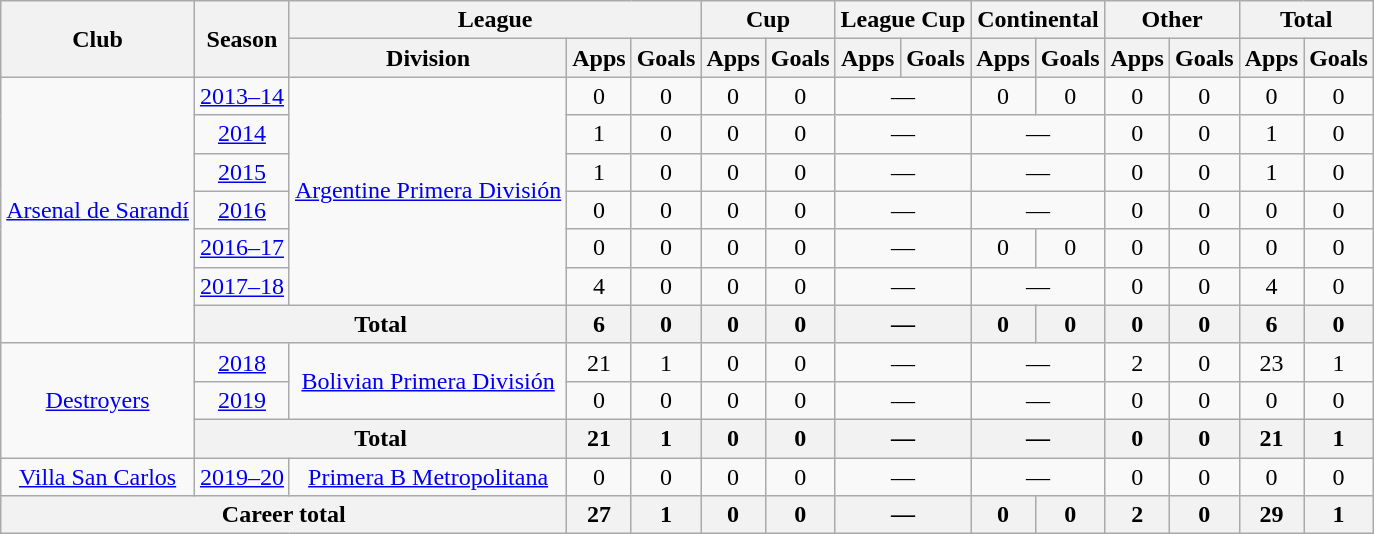<table class="wikitable" style="text-align:center">
<tr>
<th rowspan="2">Club</th>
<th rowspan="2">Season</th>
<th colspan="3">League</th>
<th colspan="2">Cup</th>
<th colspan="2">League Cup</th>
<th colspan="2">Continental</th>
<th colspan="2">Other</th>
<th colspan="2">Total</th>
</tr>
<tr>
<th>Division</th>
<th>Apps</th>
<th>Goals</th>
<th>Apps</th>
<th>Goals</th>
<th>Apps</th>
<th>Goals</th>
<th>Apps</th>
<th>Goals</th>
<th>Apps</th>
<th>Goals</th>
<th>Apps</th>
<th>Goals</th>
</tr>
<tr>
<td rowspan="7"><a href='#'>Arsenal de Sarandí</a></td>
<td><a href='#'>2013–14</a></td>
<td rowspan="6"><a href='#'>Argentine Primera División</a></td>
<td>0</td>
<td>0</td>
<td>0</td>
<td>0</td>
<td colspan="2">—</td>
<td>0</td>
<td>0</td>
<td>0</td>
<td>0</td>
<td>0</td>
<td>0</td>
</tr>
<tr>
<td><a href='#'>2014</a></td>
<td>1</td>
<td>0</td>
<td>0</td>
<td>0</td>
<td colspan="2">—</td>
<td colspan="2">—</td>
<td>0</td>
<td>0</td>
<td>1</td>
<td>0</td>
</tr>
<tr>
<td><a href='#'>2015</a></td>
<td>1</td>
<td>0</td>
<td>0</td>
<td>0</td>
<td colspan="2">—</td>
<td colspan="2">—</td>
<td>0</td>
<td>0</td>
<td>1</td>
<td>0</td>
</tr>
<tr>
<td><a href='#'>2016</a></td>
<td>0</td>
<td>0</td>
<td>0</td>
<td>0</td>
<td colspan="2">—</td>
<td colspan="2">—</td>
<td>0</td>
<td>0</td>
<td>0</td>
<td>0</td>
</tr>
<tr>
<td><a href='#'>2016–17</a></td>
<td>0</td>
<td>0</td>
<td>0</td>
<td>0</td>
<td colspan="2">—</td>
<td>0</td>
<td>0</td>
<td>0</td>
<td>0</td>
<td>0</td>
<td>0</td>
</tr>
<tr>
<td><a href='#'>2017–18</a></td>
<td>4</td>
<td>0</td>
<td>0</td>
<td>0</td>
<td colspan="2">—</td>
<td colspan="2">—</td>
<td>0</td>
<td>0</td>
<td>4</td>
<td>0</td>
</tr>
<tr>
<th colspan="2">Total</th>
<th>6</th>
<th>0</th>
<th>0</th>
<th>0</th>
<th colspan="2">—</th>
<th>0</th>
<th>0</th>
<th>0</th>
<th>0</th>
<th>6</th>
<th>0</th>
</tr>
<tr>
<td rowspan="3"><a href='#'>Destroyers</a></td>
<td><a href='#'>2018</a></td>
<td rowspan="2"><a href='#'>Bolivian Primera División</a></td>
<td>21</td>
<td>1</td>
<td>0</td>
<td>0</td>
<td colspan="2">—</td>
<td colspan="2">—</td>
<td>2</td>
<td>0</td>
<td>23</td>
<td>1</td>
</tr>
<tr>
<td><a href='#'>2019</a></td>
<td>0</td>
<td>0</td>
<td>0</td>
<td>0</td>
<td colspan="2">—</td>
<td colspan="2">—</td>
<td>0</td>
<td>0</td>
<td>0</td>
<td>0</td>
</tr>
<tr>
<th colspan="2">Total</th>
<th>21</th>
<th>1</th>
<th>0</th>
<th>0</th>
<th colspan="2">—</th>
<th colspan="2">—</th>
<th>0</th>
<th>0</th>
<th>21</th>
<th>1</th>
</tr>
<tr>
<td rowspan="1"><a href='#'>Villa San Carlos</a></td>
<td><a href='#'>2019–20</a></td>
<td rowspan="1"><a href='#'>Primera B Metropolitana</a></td>
<td>0</td>
<td>0</td>
<td>0</td>
<td>0</td>
<td colspan="2">—</td>
<td colspan="2">—</td>
<td>0</td>
<td>0</td>
<td>0</td>
<td>0</td>
</tr>
<tr>
<th colspan="3">Career total</th>
<th>27</th>
<th>1</th>
<th>0</th>
<th>0</th>
<th colspan="2">—</th>
<th>0</th>
<th>0</th>
<th>2</th>
<th>0</th>
<th>29</th>
<th>1</th>
</tr>
</table>
